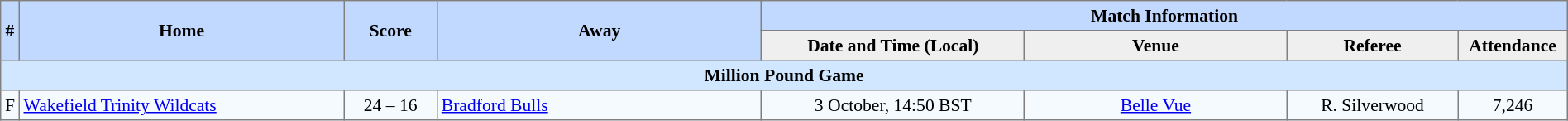<table border="1" cellpadding="3" cellspacing="0" style="border-collapse:collapse; font-size:90%; text-align:center; width:100%;">
<tr style="background:#c1d8ff;">
<th rowspan="2">#</th>
<th rowspan="2" style="width:21%;">Home</th>
<th rowspan="2" style="width:6%;">Score</th>
<th rowspan="2" style="width:21%;">Away</th>
<th colspan=6>Match Information</th>
</tr>
<tr style="background:#efefef;">
<th width=17%>Date and Time (Local)</th>
<th width=17%>Venue</th>
<th width=11%>Referee</th>
<th width=7%>Attendance</th>
</tr>
<tr style="background:#d0e7ff;">
<td colspan=8><strong>Million Pound Game</strong></td>
</tr>
<tr style="background:#f5faff;">
<td>F</td>
<td align=left> <a href='#'>Wakefield Trinity Wildcats</a></td>
<td>24 – 16</td>
<td align=left> <a href='#'>Bradford Bulls</a></td>
<td>3 October, 14:50 BST</td>
<td><a href='#'>Belle Vue</a></td>
<td>R. Silverwood</td>
<td>7,246</td>
</tr>
</table>
